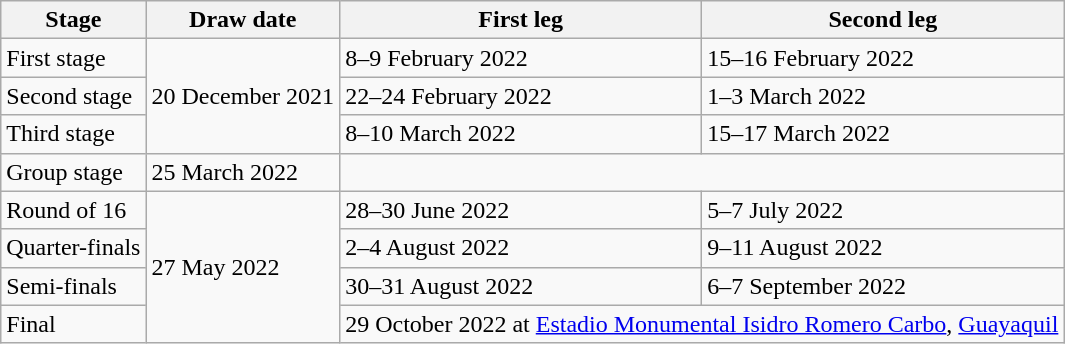<table class="wikitable">
<tr>
<th>Stage</th>
<th>Draw date</th>
<th>First leg</th>
<th>Second leg</th>
</tr>
<tr>
<td>First stage</td>
<td rowspan=3>20 December 2021</td>
<td>8–9 February 2022</td>
<td>15–16 February 2022</td>
</tr>
<tr>
<td>Second stage</td>
<td>22–24 February 2022</td>
<td>1–3 March 2022</td>
</tr>
<tr>
<td>Third stage</td>
<td>8–10 March 2022</td>
<td>15–17 March 2022</td>
</tr>
<tr>
<td>Group stage</td>
<td>25 March 2022</td>
<td colspan=2></td>
</tr>
<tr>
<td>Round of 16</td>
<td rowspan=4>27 May 2022</td>
<td>28–30 June 2022</td>
<td>5–7 July 2022</td>
</tr>
<tr>
<td>Quarter-finals</td>
<td>2–4 August 2022</td>
<td>9–11 August 2022</td>
</tr>
<tr>
<td>Semi-finals</td>
<td>30–31 August 2022</td>
<td>6–7 September 2022</td>
</tr>
<tr>
<td>Final</td>
<td colspan=2>29 October 2022 at <a href='#'>Estadio Monumental Isidro Romero Carbo</a>, <a href='#'>Guayaquil</a></td>
</tr>
</table>
